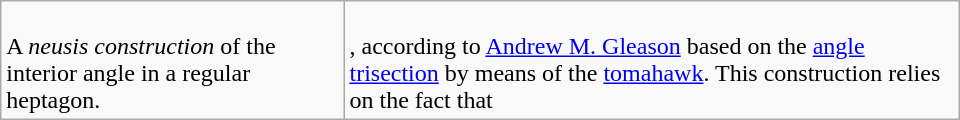<table class=wikitable width=640>
<tr>
<td><br>A <em>neusis construction</em> of the interior angle in a regular heptagon.</td>
<td><br>, according to <a href='#'>Andrew M. Gleason</a> based on the <a href='#'>angle trisection</a> by means of the <a href='#'>tomahawk</a>. This construction relies on the fact that<br></td>
</tr>
</table>
